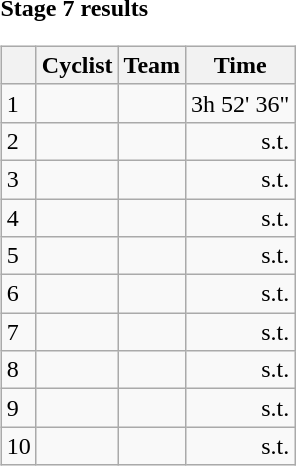<table>
<tr>
<td><strong>Stage 7 results</strong><br><table class="wikitable">
<tr>
<th></th>
<th>Cyclist</th>
<th>Team</th>
<th>Time</th>
</tr>
<tr>
<td>1</td>
<td></td>
<td></td>
<td align="right">3h 52' 36"</td>
</tr>
<tr>
<td>2</td>
<td></td>
<td></td>
<td align="right">s.t.</td>
</tr>
<tr>
<td>3</td>
<td></td>
<td></td>
<td align="right">s.t.</td>
</tr>
<tr>
<td>4</td>
<td></td>
<td></td>
<td align="right">s.t.</td>
</tr>
<tr>
<td>5</td>
<td></td>
<td></td>
<td align="right">s.t.</td>
</tr>
<tr>
<td>6</td>
<td></td>
<td></td>
<td align="right">s.t.</td>
</tr>
<tr>
<td>7</td>
<td></td>
<td></td>
<td align="right">s.t.</td>
</tr>
<tr>
<td>8</td>
<td></td>
<td></td>
<td align="right">s.t.</td>
</tr>
<tr>
<td>9</td>
<td></td>
<td></td>
<td align="right">s.t.</td>
</tr>
<tr>
<td>10</td>
<td></td>
<td></td>
<td align="right">s.t.</td>
</tr>
</table>
</td>
<td></td>
</tr>
</table>
